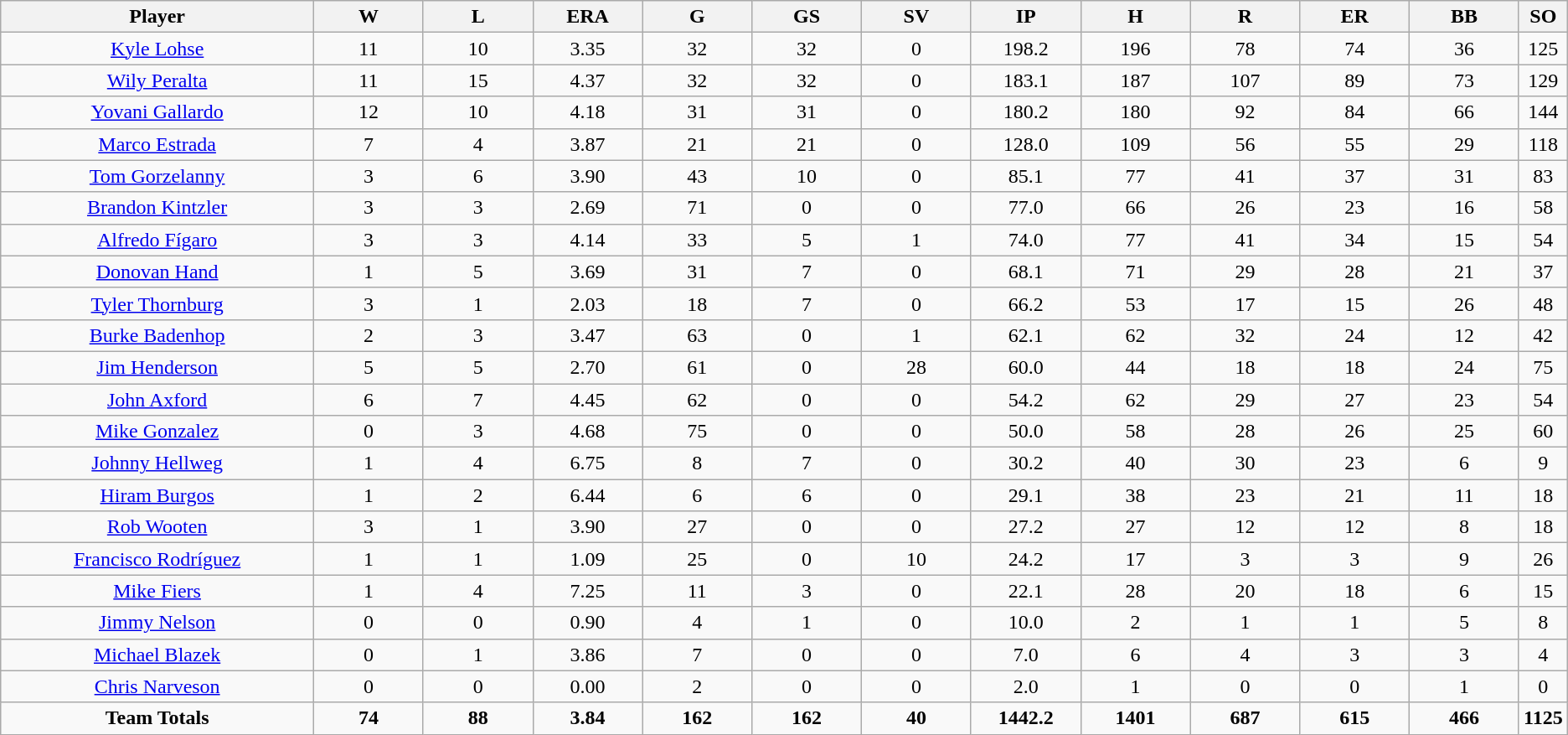<table class=wikitable style="text-align:center">
<tr>
<th bgcolor=#DDDDFF; width="20%">Player</th>
<th bgcolor=#DDDDFF; width="7%">W</th>
<th bgcolor=#DDDDFF; width="7%">L</th>
<th bgcolor=#DDDDFF; width="7%">ERA</th>
<th bgcolor=#DDDDFF; width="7%">G</th>
<th bgcolor=#DDDDFF; width="7%">GS</th>
<th bgcolor=#DDDDFF; width="7%">SV</th>
<th bgcolor=#DDDDFF; width="7%">IP</th>
<th bgcolor=#DDDDFF; width="7%">H</th>
<th bgcolor=#DDDDFF; width="7%">R</th>
<th bgcolor=#DDDDFF; width="7%">ER</th>
<th bgcolor=#DDDDFF; width="7%">BB</th>
<th bgcolor=#DDDDFF; width="7%">SO</th>
</tr>
<tr>
<td><a href='#'>Kyle Lohse</a></td>
<td>11</td>
<td>10</td>
<td>3.35</td>
<td>32</td>
<td>32</td>
<td>0</td>
<td>198.2</td>
<td>196</td>
<td>78</td>
<td>74</td>
<td>36</td>
<td>125</td>
</tr>
<tr>
<td><a href='#'>Wily Peralta</a></td>
<td>11</td>
<td>15</td>
<td>4.37</td>
<td>32</td>
<td>32</td>
<td>0</td>
<td>183.1</td>
<td>187</td>
<td>107</td>
<td>89</td>
<td>73</td>
<td>129</td>
</tr>
<tr>
<td><a href='#'>Yovani Gallardo</a></td>
<td>12</td>
<td>10</td>
<td>4.18</td>
<td>31</td>
<td>31</td>
<td>0</td>
<td>180.2</td>
<td>180</td>
<td>92</td>
<td>84</td>
<td>66</td>
<td>144</td>
</tr>
<tr>
<td><a href='#'>Marco Estrada</a></td>
<td>7</td>
<td>4</td>
<td>3.87</td>
<td>21</td>
<td>21</td>
<td>0</td>
<td>128.0</td>
<td>109</td>
<td>56</td>
<td>55</td>
<td>29</td>
<td>118</td>
</tr>
<tr>
<td><a href='#'>Tom Gorzelanny</a></td>
<td>3</td>
<td>6</td>
<td>3.90</td>
<td>43</td>
<td>10</td>
<td>0</td>
<td>85.1</td>
<td>77</td>
<td>41</td>
<td>37</td>
<td>31</td>
<td>83</td>
</tr>
<tr>
<td><a href='#'>Brandon Kintzler</a></td>
<td>3</td>
<td>3</td>
<td>2.69</td>
<td>71</td>
<td>0</td>
<td>0</td>
<td>77.0</td>
<td>66</td>
<td>26</td>
<td>23</td>
<td>16</td>
<td>58</td>
</tr>
<tr>
<td><a href='#'>Alfredo Fígaro</a></td>
<td>3</td>
<td>3</td>
<td>4.14</td>
<td>33</td>
<td>5</td>
<td>1</td>
<td>74.0</td>
<td>77</td>
<td>41</td>
<td>34</td>
<td>15</td>
<td>54</td>
</tr>
<tr>
<td><a href='#'>Donovan Hand</a></td>
<td>1</td>
<td>5</td>
<td>3.69</td>
<td>31</td>
<td>7</td>
<td>0</td>
<td>68.1</td>
<td>71</td>
<td>29</td>
<td>28</td>
<td>21</td>
<td>37</td>
</tr>
<tr>
<td><a href='#'>Tyler Thornburg</a></td>
<td>3</td>
<td>1</td>
<td>2.03</td>
<td>18</td>
<td>7</td>
<td>0</td>
<td>66.2</td>
<td>53</td>
<td>17</td>
<td>15</td>
<td>26</td>
<td>48</td>
</tr>
<tr>
<td><a href='#'>Burke Badenhop</a></td>
<td>2</td>
<td>3</td>
<td>3.47</td>
<td>63</td>
<td>0</td>
<td>1</td>
<td>62.1</td>
<td>62</td>
<td>32</td>
<td>24</td>
<td>12</td>
<td>42</td>
</tr>
<tr>
<td><a href='#'>Jim Henderson</a></td>
<td>5</td>
<td>5</td>
<td>2.70</td>
<td>61</td>
<td>0</td>
<td>28</td>
<td>60.0</td>
<td>44</td>
<td>18</td>
<td>18</td>
<td>24</td>
<td>75</td>
</tr>
<tr>
<td><a href='#'>John Axford</a></td>
<td>6</td>
<td>7</td>
<td>4.45</td>
<td>62</td>
<td>0</td>
<td>0</td>
<td>54.2</td>
<td>62</td>
<td>29</td>
<td>27</td>
<td>23</td>
<td>54</td>
</tr>
<tr>
<td><a href='#'>Mike Gonzalez</a></td>
<td>0</td>
<td>3</td>
<td>4.68</td>
<td>75</td>
<td>0</td>
<td>0</td>
<td>50.0</td>
<td>58</td>
<td>28</td>
<td>26</td>
<td>25</td>
<td>60</td>
</tr>
<tr>
<td><a href='#'>Johnny Hellweg</a></td>
<td>1</td>
<td>4</td>
<td>6.75</td>
<td>8</td>
<td>7</td>
<td>0</td>
<td>30.2</td>
<td>40</td>
<td>30</td>
<td>23</td>
<td>6</td>
<td>9</td>
</tr>
<tr>
<td><a href='#'>Hiram Burgos</a></td>
<td>1</td>
<td>2</td>
<td>6.44</td>
<td>6</td>
<td>6</td>
<td>0</td>
<td>29.1</td>
<td>38</td>
<td>23</td>
<td>21</td>
<td>11</td>
<td>18</td>
</tr>
<tr>
<td><a href='#'>Rob Wooten</a></td>
<td>3</td>
<td>1</td>
<td>3.90</td>
<td>27</td>
<td>0</td>
<td>0</td>
<td>27.2</td>
<td>27</td>
<td>12</td>
<td>12</td>
<td>8</td>
<td>18</td>
</tr>
<tr>
<td><a href='#'>Francisco Rodríguez</a></td>
<td>1</td>
<td>1</td>
<td>1.09</td>
<td>25</td>
<td>0</td>
<td>10</td>
<td>24.2</td>
<td>17</td>
<td>3</td>
<td>3</td>
<td>9</td>
<td>26</td>
</tr>
<tr>
<td><a href='#'>Mike Fiers</a></td>
<td>1</td>
<td>4</td>
<td>7.25</td>
<td>11</td>
<td>3</td>
<td>0</td>
<td>22.1</td>
<td>28</td>
<td>20</td>
<td>18</td>
<td>6</td>
<td>15</td>
</tr>
<tr>
<td><a href='#'>Jimmy Nelson</a></td>
<td>0</td>
<td>0</td>
<td>0.90</td>
<td>4</td>
<td>1</td>
<td>0</td>
<td>10.0</td>
<td>2</td>
<td>1</td>
<td>1</td>
<td>5</td>
<td>8</td>
</tr>
<tr>
<td><a href='#'>Michael Blazek</a></td>
<td>0</td>
<td>1</td>
<td>3.86</td>
<td>7</td>
<td>0</td>
<td>0</td>
<td>7.0</td>
<td>6</td>
<td>4</td>
<td>3</td>
<td>3</td>
<td>4</td>
</tr>
<tr>
<td><a href='#'>Chris Narveson</a></td>
<td>0</td>
<td>0</td>
<td>0.00</td>
<td>2</td>
<td>0</td>
<td>0</td>
<td>2.0</td>
<td>1</td>
<td>0</td>
<td>0</td>
<td>1</td>
<td>0</td>
</tr>
<tr>
<td><strong>Team Totals</strong></td>
<td><strong>74</strong></td>
<td><strong>88</strong></td>
<td><strong>3.84</strong></td>
<td><strong>162</strong></td>
<td><strong>162</strong></td>
<td><strong>40</strong></td>
<td><strong>1442.2</strong></td>
<td><strong>1401</strong></td>
<td><strong>687</strong></td>
<td><strong>615</strong></td>
<td><strong>466</strong></td>
<td><strong>1125</strong></td>
</tr>
</table>
